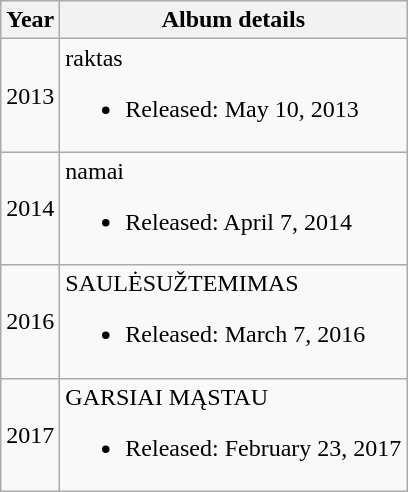<table class="wikitable">
<tr>
<th>Year</th>
<th>Album details</th>
</tr>
<tr>
<td>2013</td>
<td>raktas<br><ul><li>Released: May 10, 2013</li></ul></td>
</tr>
<tr>
<td>2014</td>
<td>namai<br><ul><li>Released: April 7, 2014</li></ul></td>
</tr>
<tr>
<td>2016</td>
<td>SAULĖSUŽTEMIMAS<br><ul><li>Released: March 7, 2016</li></ul></td>
</tr>
<tr>
<td>2017</td>
<td>GARSIAI MĄSTAU<br><ul><li>Released: February 23, 2017</li></ul></td>
</tr>
</table>
